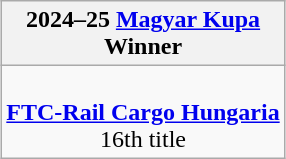<table class=wikitable style="text-align:center; margin:auto">
<tr>
<th>2024–25 <a href='#'>Magyar Kupa</a><br>Winner</th>
</tr>
<tr>
<td align=center><br><strong><a href='#'>FTC-Rail Cargo Hungaria</a></strong><br>16th title</td>
</tr>
</table>
